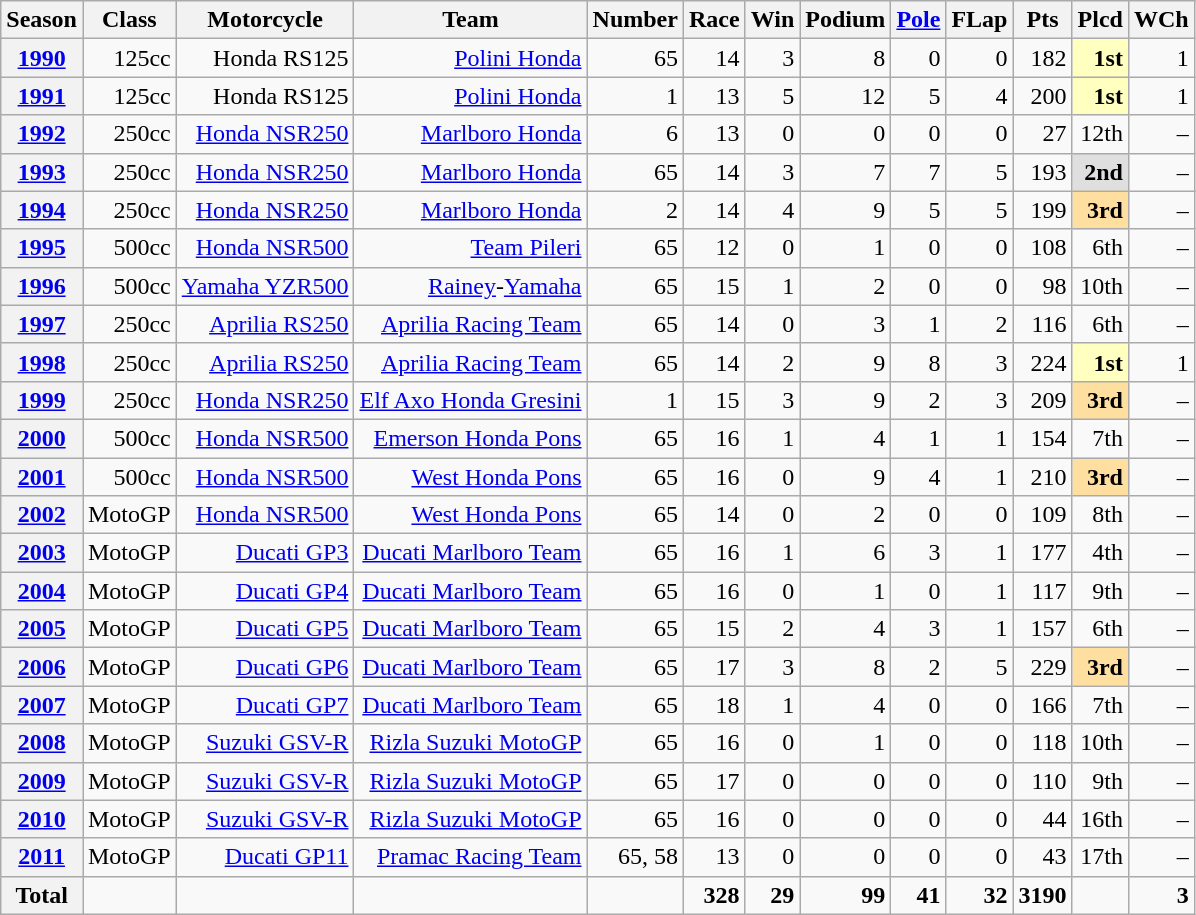<table class="wikitable">
<tr>
<th>Season</th>
<th>Class</th>
<th>Motorcycle</th>
<th>Team</th>
<th>Number</th>
<th>Race</th>
<th>Win</th>
<th>Podium</th>
<th><a href='#'>Pole</a></th>
<th>FLap</th>
<th>Pts</th>
<th>Plcd</th>
<th>WCh</th>
</tr>
<tr style="text-align:right;">
<th><a href='#'>1990</a></th>
<td>125cc</td>
<td>Honda RS125</td>
<td><a href='#'>Polini Honda</a></td>
<td>65</td>
<td>14</td>
<td>3</td>
<td>8</td>
<td>0</td>
<td>0</td>
<td>182</td>
<td style="background:#ffffbf;"><strong>1st</strong></td>
<td>1</td>
</tr>
<tr style="text-align:right;">
<th><a href='#'>1991</a></th>
<td>125cc</td>
<td>Honda RS125</td>
<td><a href='#'>Polini Honda</a></td>
<td>1</td>
<td>13</td>
<td>5</td>
<td>12</td>
<td>5</td>
<td>4</td>
<td>200</td>
<td style="background:#ffffbf;"><strong>1st</strong></td>
<td>1</td>
</tr>
<tr style="text-align:right;">
<th><a href='#'>1992</a></th>
<td>250cc</td>
<td><a href='#'>Honda NSR250</a></td>
<td><a href='#'>Marlboro Honda</a></td>
<td>6</td>
<td>13</td>
<td>0</td>
<td>0</td>
<td>0</td>
<td>0</td>
<td>27</td>
<td>12th</td>
<td>–</td>
</tr>
<tr style="text-align:right;">
<th><a href='#'>1993</a></th>
<td>250cc</td>
<td><a href='#'>Honda NSR250</a></td>
<td><a href='#'>Marlboro Honda</a></td>
<td>65</td>
<td>14</td>
<td>3</td>
<td>7</td>
<td>7</td>
<td>5</td>
<td>193</td>
<td style="background:#dfdfdf;"><strong>2nd</strong></td>
<td>–</td>
</tr>
<tr style="text-align:right;">
<th><a href='#'>1994</a></th>
<td>250cc</td>
<td><a href='#'>Honda NSR250</a></td>
<td><a href='#'>Marlboro Honda</a></td>
<td>2</td>
<td>14</td>
<td>4</td>
<td>9</td>
<td>5</td>
<td>5</td>
<td>199</td>
<td style="background:#ffdf9f;"><strong>3rd</strong></td>
<td>–</td>
</tr>
<tr style="text-align:right;">
<th><a href='#'>1995</a></th>
<td>500cc</td>
<td><a href='#'>Honda NSR500</a></td>
<td><a href='#'>Team Pileri</a></td>
<td>65</td>
<td>12</td>
<td>0</td>
<td>1</td>
<td>0</td>
<td>0</td>
<td>108</td>
<td>6th</td>
<td>–</td>
</tr>
<tr style="text-align:right;">
<th><a href='#'>1996</a></th>
<td>500cc</td>
<td><a href='#'>Yamaha YZR500</a></td>
<td><a href='#'>Rainey</a>-<a href='#'>Yamaha</a></td>
<td>65</td>
<td>15</td>
<td>1</td>
<td>2</td>
<td>0</td>
<td>0</td>
<td>98</td>
<td>10th</td>
<td>–</td>
</tr>
<tr style="text-align:right;">
<th><a href='#'>1997</a></th>
<td>250cc</td>
<td><a href='#'>Aprilia RS250</a></td>
<td><a href='#'>Aprilia Racing Team</a></td>
<td>65</td>
<td>14</td>
<td>0</td>
<td>3</td>
<td>1</td>
<td>2</td>
<td>116</td>
<td>6th</td>
<td>–</td>
</tr>
<tr style="text-align:right;">
<th><a href='#'>1998</a></th>
<td>250cc</td>
<td><a href='#'>Aprilia RS250</a></td>
<td><a href='#'>Aprilia Racing Team</a></td>
<td>65</td>
<td>14</td>
<td>2</td>
<td>9</td>
<td>8</td>
<td>3</td>
<td>224</td>
<td style="background:#ffffbf;"><strong>1st</strong></td>
<td>1</td>
</tr>
<tr style="text-align:right;">
<th><a href='#'>1999</a></th>
<td>250cc</td>
<td><a href='#'>Honda NSR250</a></td>
<td><a href='#'>Elf Axo Honda Gresini</a></td>
<td>1</td>
<td>15</td>
<td>3</td>
<td>9</td>
<td>2</td>
<td>3</td>
<td>209</td>
<td style="background:#ffdf9f;"><strong>3rd</strong></td>
<td>–</td>
</tr>
<tr style="text-align:right;">
<th><a href='#'>2000</a></th>
<td>500cc</td>
<td><a href='#'>Honda NSR500</a></td>
<td><a href='#'>Emerson Honda Pons</a></td>
<td>65</td>
<td>16</td>
<td>1</td>
<td>4</td>
<td>1</td>
<td>1</td>
<td>154</td>
<td>7th</td>
<td>–</td>
</tr>
<tr style="text-align:right;">
<th><a href='#'>2001</a></th>
<td>500cc</td>
<td><a href='#'>Honda NSR500</a></td>
<td><a href='#'>West Honda Pons</a></td>
<td>65</td>
<td>16</td>
<td>0</td>
<td>9</td>
<td>4</td>
<td>1</td>
<td>210</td>
<td style="background:#ffdf9f;"><strong>3rd</strong></td>
<td>–</td>
</tr>
<tr style="text-align:right;">
<th><a href='#'>2002</a></th>
<td>MotoGP</td>
<td><a href='#'>Honda NSR500</a></td>
<td><a href='#'>West Honda Pons</a></td>
<td>65</td>
<td>14</td>
<td>0</td>
<td>2</td>
<td>0</td>
<td>0</td>
<td>109</td>
<td>8th</td>
<td>–</td>
</tr>
<tr style="text-align:right;">
<th><a href='#'>2003</a></th>
<td>MotoGP</td>
<td><a href='#'>Ducati GP3</a></td>
<td><a href='#'>Ducati Marlboro Team</a></td>
<td>65</td>
<td>16</td>
<td>1</td>
<td>6</td>
<td>3</td>
<td>1</td>
<td>177</td>
<td>4th</td>
<td>–</td>
</tr>
<tr style="text-align:right;">
<th><a href='#'>2004</a></th>
<td>MotoGP</td>
<td><a href='#'>Ducati GP4</a></td>
<td><a href='#'>Ducati Marlboro Team</a></td>
<td>65</td>
<td>16</td>
<td>0</td>
<td>1</td>
<td>0</td>
<td>1</td>
<td>117</td>
<td>9th</td>
<td>–</td>
</tr>
<tr style="text-align:right;">
<th><a href='#'>2005</a></th>
<td>MotoGP</td>
<td><a href='#'>Ducati GP5</a></td>
<td><a href='#'>Ducati Marlboro Team</a></td>
<td>65</td>
<td>15</td>
<td>2</td>
<td>4</td>
<td>3</td>
<td>1</td>
<td>157</td>
<td>6th</td>
<td>–</td>
</tr>
<tr style="text-align:right;">
<th><a href='#'>2006</a></th>
<td>MotoGP</td>
<td><a href='#'>Ducati GP6</a></td>
<td><a href='#'>Ducati Marlboro Team</a></td>
<td>65</td>
<td>17</td>
<td>3</td>
<td>8</td>
<td>2</td>
<td>5</td>
<td>229</td>
<td style="background:#ffdf9f;"><strong>3rd</strong></td>
<td>–</td>
</tr>
<tr style="text-align:right;">
<th><a href='#'>2007</a></th>
<td>MotoGP</td>
<td><a href='#'>Ducati GP7</a></td>
<td><a href='#'>Ducati Marlboro Team</a></td>
<td>65</td>
<td>18</td>
<td>1</td>
<td>4</td>
<td>0</td>
<td>0</td>
<td>166</td>
<td>7th</td>
<td>–</td>
</tr>
<tr style="text-align:right;">
<th><a href='#'>2008</a></th>
<td>MotoGP</td>
<td><a href='#'>Suzuki GSV-R</a></td>
<td><a href='#'>Rizla Suzuki MotoGP</a></td>
<td>65</td>
<td>16</td>
<td>0</td>
<td>1</td>
<td>0</td>
<td>0</td>
<td>118</td>
<td>10th</td>
<td>–</td>
</tr>
<tr style="text-align:right;">
<th><a href='#'>2009</a></th>
<td>MotoGP</td>
<td><a href='#'>Suzuki GSV-R</a></td>
<td><a href='#'>Rizla Suzuki MotoGP</a></td>
<td>65</td>
<td>17</td>
<td>0</td>
<td>0</td>
<td>0</td>
<td>0</td>
<td>110</td>
<td>9th</td>
<td>–</td>
</tr>
<tr style="text-align:right;">
<th><a href='#'>2010</a></th>
<td>MotoGP</td>
<td><a href='#'>Suzuki GSV-R</a></td>
<td><a href='#'>Rizla Suzuki MotoGP</a></td>
<td>65</td>
<td>16</td>
<td>0</td>
<td>0</td>
<td>0</td>
<td>0</td>
<td>44</td>
<td>16th</td>
<td>–</td>
</tr>
<tr style="text-align:right;">
<th><a href='#'>2011</a></th>
<td>MotoGP</td>
<td><a href='#'>Ducati GP11</a></td>
<td><a href='#'>Pramac Racing Team</a></td>
<td>65, 58</td>
<td>13</td>
<td>0</td>
<td>0</td>
<td>0</td>
<td>0</td>
<td>43</td>
<td>17th</td>
<td>–</td>
</tr>
<tr style="text-align:right;">
<th>Total</th>
<td></td>
<td></td>
<td></td>
<td></td>
<td><strong>328</strong></td>
<td><strong>29</strong></td>
<td><strong>99</strong></td>
<td><strong>41</strong></td>
<td><strong>32</strong></td>
<td><strong>3190</strong></td>
<td></td>
<td><strong>3</strong></td>
</tr>
</table>
